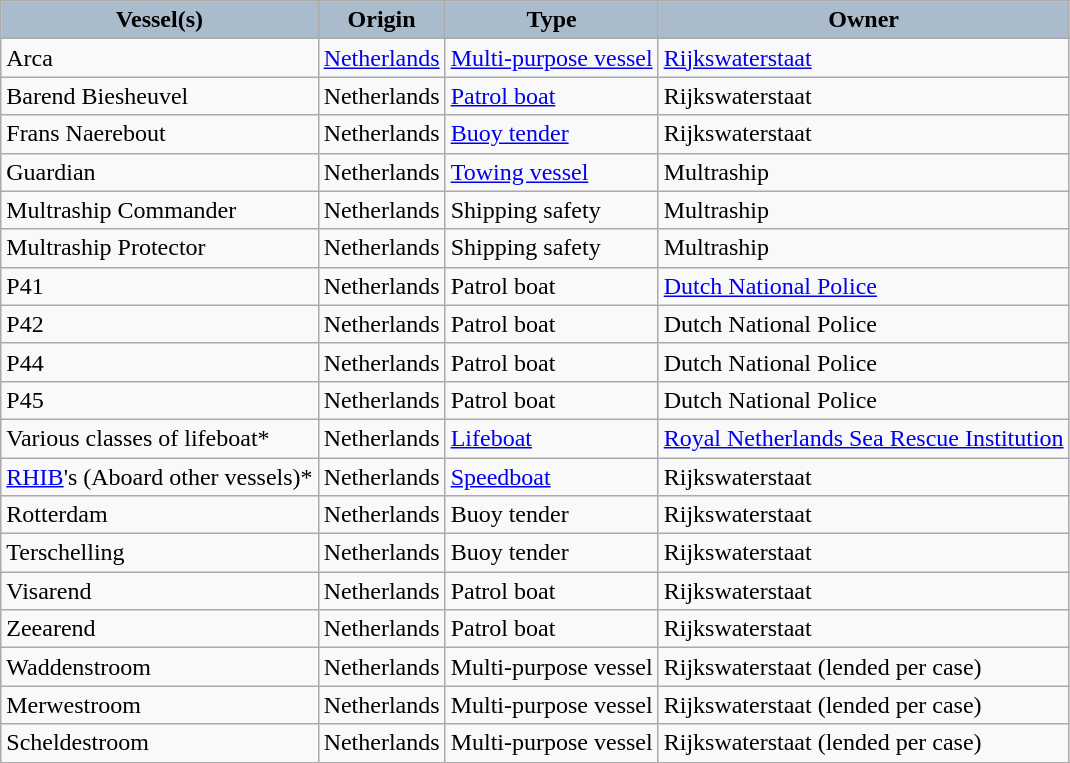<table class="wikitable">
<tr>
<th style="text-align:center; background:#aabccc;">Vessel(s)</th>
<th style="text-align: center; background:#aabccc;">Origin</th>
<th style="text-align:l center; background:#aabccc;">Type</th>
<th style="text-align: center; background:#aabccc;">Owner</th>
</tr>
<tr>
<td>Arca</td>
<td><a href='#'>Netherlands</a></td>
<td><a href='#'>Multi-purpose vessel</a></td>
<td><a href='#'>Rijkswaterstaat</a></td>
</tr>
<tr>
<td>Barend Biesheuvel</td>
<td>Netherlands</td>
<td><a href='#'>Patrol boat</a></td>
<td>Rijkswaterstaat</td>
</tr>
<tr>
<td>Frans Naerebout</td>
<td>Netherlands</td>
<td><a href='#'>Buoy tender</a></td>
<td>Rijkswaterstaat</td>
</tr>
<tr>
<td>Guardian</td>
<td>Netherlands</td>
<td><a href='#'>Towing vessel</a></td>
<td>Multraship</td>
</tr>
<tr>
<td>Multraship Commander</td>
<td>Netherlands</td>
<td>Shipping safety</td>
<td>Multraship</td>
</tr>
<tr>
<td>Multraship Protector</td>
<td>Netherlands</td>
<td>Shipping safety</td>
<td>Multraship</td>
</tr>
<tr>
<td>P41</td>
<td>Netherlands</td>
<td>Patrol boat</td>
<td><a href='#'>Dutch National Police</a></td>
</tr>
<tr>
<td>P42</td>
<td>Netherlands</td>
<td>Patrol boat</td>
<td>Dutch National Police</td>
</tr>
<tr>
<td>P44</td>
<td>Netherlands</td>
<td>Patrol boat</td>
<td>Dutch National Police</td>
</tr>
<tr>
<td>P45</td>
<td>Netherlands</td>
<td>Patrol boat</td>
<td>Dutch National Police</td>
</tr>
<tr>
<td>Various classes of lifeboat*</td>
<td>Netherlands</td>
<td><a href='#'>Lifeboat</a></td>
<td><a href='#'>Royal Netherlands Sea Rescue Institution</a></td>
</tr>
<tr>
<td><a href='#'>RHIB</a>'s (Aboard other vessels)*</td>
<td>Netherlands</td>
<td><a href='#'>Speedboat</a></td>
<td>Rijkswaterstaat</td>
</tr>
<tr>
<td>Rotterdam</td>
<td>Netherlands</td>
<td>Buoy tender</td>
<td>Rijkswaterstaat</td>
</tr>
<tr>
<td>Terschelling</td>
<td>Netherlands</td>
<td>Buoy tender</td>
<td>Rijkswaterstaat</td>
</tr>
<tr>
<td>Visarend</td>
<td>Netherlands</td>
<td>Patrol boat</td>
<td>Rijkswaterstaat</td>
</tr>
<tr>
<td>Zeearend</td>
<td>Netherlands</td>
<td>Patrol boat</td>
<td>Rijkswaterstaat</td>
</tr>
<tr>
<td>Waddenstroom</td>
<td>Netherlands</td>
<td>Multi-purpose vessel</td>
<td>Rijkswaterstaat (lended per case)</td>
</tr>
<tr>
<td>Merwestroom</td>
<td>Netherlands</td>
<td>Multi-purpose vessel</td>
<td>Rijkswaterstaat (lended per case)</td>
</tr>
<tr>
<td>Scheldestroom</td>
<td>Netherlands</td>
<td>Multi-purpose vessel</td>
<td>Rijkswaterstaat (lended per case)</td>
</tr>
</table>
